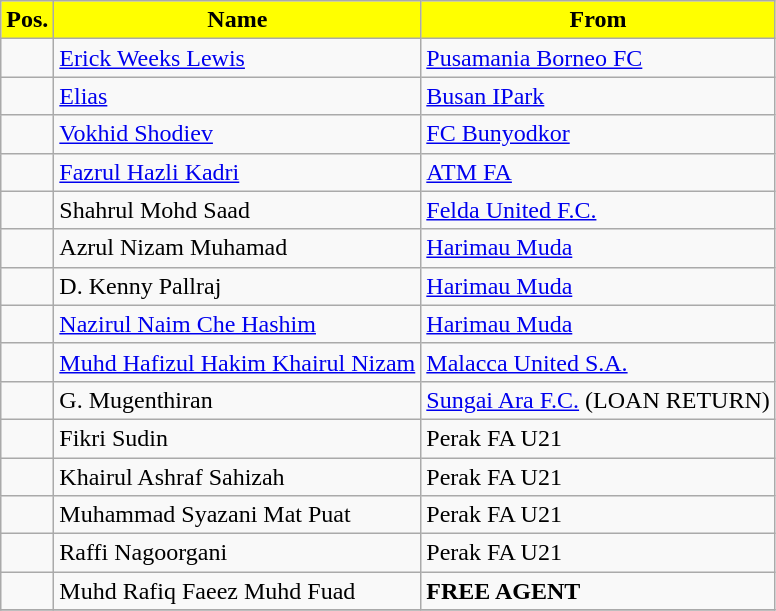<table class="wikitable sortable">
<tr>
<th style="background:Yellow; color:Black;">Pos.</th>
<th style="background:Yellow; color:Black;">Name</th>
<th style="background:Yellow; color:Black;">From</th>
</tr>
<tr>
<td></td>
<td>  <a href='#'>Erick Weeks Lewis</a></td>
<td> <a href='#'>Pusamania Borneo FC</a></td>
</tr>
<tr>
<td></td>
<td> <a href='#'>Elias</a></td>
<td> <a href='#'>Busan IPark</a></td>
</tr>
<tr>
<td></td>
<td> <a href='#'>Vokhid Shodiev</a></td>
<td> <a href='#'>FC Bunyodkor</a></td>
</tr>
<tr>
<td></td>
<td> <a href='#'>Fazrul Hazli Kadri</a></td>
<td> <a href='#'>ATM FA</a></td>
</tr>
<tr>
<td></td>
<td> Shahrul Mohd Saad</td>
<td> <a href='#'>Felda United F.C.</a></td>
</tr>
<tr>
<td></td>
<td> Azrul Nizam Muhamad</td>
<td> <a href='#'>Harimau Muda</a></td>
</tr>
<tr>
<td></td>
<td> D. Kenny Pallraj</td>
<td> <a href='#'>Harimau Muda</a></td>
</tr>
<tr>
<td></td>
<td> <a href='#'>Nazirul Naim Che Hashim</a></td>
<td> <a href='#'>Harimau Muda</a></td>
</tr>
<tr>
<td></td>
<td> <a href='#'>Muhd Hafizul Hakim Khairul Nizam</a></td>
<td> <a href='#'>Malacca United S.A.</a></td>
</tr>
<tr>
<td></td>
<td> G. Mugenthiran</td>
<td> <a href='#'>Sungai Ara F.C.</a> (LOAN RETURN)</td>
</tr>
<tr>
<td></td>
<td> Fikri Sudin</td>
<td> Perak FA U21</td>
</tr>
<tr>
<td></td>
<td> Khairul Ashraf Sahizah</td>
<td> Perak FA U21</td>
</tr>
<tr>
<td></td>
<td> Muhammad Syazani Mat Puat</td>
<td> Perak FA U21</td>
</tr>
<tr>
<td></td>
<td> Raffi Nagoorgani</td>
<td> Perak FA U21</td>
</tr>
<tr>
<td></td>
<td> Muhd Rafiq Faeez Muhd Fuad</td>
<td><strong>FREE AGENT</strong></td>
</tr>
<tr>
</tr>
</table>
